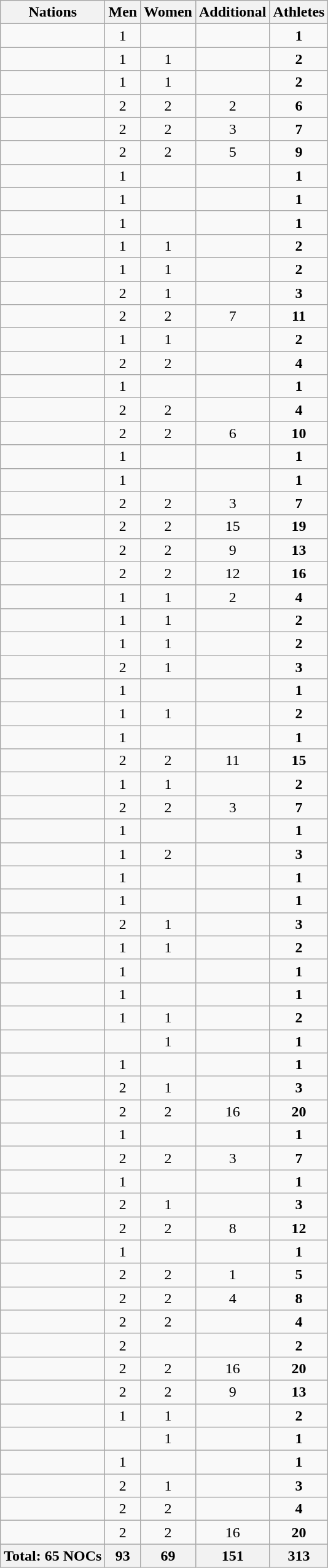<table class="wikitable sortable" style="text-align:center;">
<tr>
<th>Nations</th>
<th>Men</th>
<th>Women</th>
<th>Additional</th>
<th>Athletes</th>
</tr>
<tr>
<td align="left"></td>
<td>1</td>
<td></td>
<td></td>
<td><strong>1</strong></td>
</tr>
<tr>
<td align="left"></td>
<td>1</td>
<td>1</td>
<td></td>
<td><strong>2</strong></td>
</tr>
<tr>
<td align="left"></td>
<td>1</td>
<td>1</td>
<td></td>
<td><strong>2</strong></td>
</tr>
<tr>
<td align="left"></td>
<td>2</td>
<td>2</td>
<td>2</td>
<td><strong>6</strong></td>
</tr>
<tr>
<td align="left"></td>
<td>2</td>
<td>2</td>
<td>3</td>
<td><strong>7</strong></td>
</tr>
<tr>
<td align="left"></td>
<td>2</td>
<td>2</td>
<td>5</td>
<td><strong>9</strong></td>
</tr>
<tr>
<td align="left"></td>
<td>1</td>
<td></td>
<td></td>
<td><strong>1</strong></td>
</tr>
<tr>
<td align="left"></td>
<td>1</td>
<td></td>
<td></td>
<td><strong>1</strong></td>
</tr>
<tr>
<td align="left"></td>
<td>1</td>
<td></td>
<td></td>
<td><strong>1</strong></td>
</tr>
<tr>
<td align="left"></td>
<td>1</td>
<td>1</td>
<td></td>
<td><strong>2</strong></td>
</tr>
<tr>
<td align="left"></td>
<td>1</td>
<td>1</td>
<td></td>
<td><strong>2</strong></td>
</tr>
<tr>
<td align="left"></td>
<td>2</td>
<td>1</td>
<td></td>
<td><strong>3</strong></td>
</tr>
<tr>
<td align="left"></td>
<td>2</td>
<td>2</td>
<td>7</td>
<td><strong>11</strong></td>
</tr>
<tr>
<td align="left"></td>
<td>1</td>
<td>1</td>
<td></td>
<td><strong>2</strong></td>
</tr>
<tr>
<td align="left"></td>
<td>2</td>
<td>2</td>
<td></td>
<td><strong>4</strong></td>
</tr>
<tr>
<td align="left"></td>
<td>1</td>
<td></td>
<td></td>
<td><strong>1</strong></td>
</tr>
<tr>
<td align="left"></td>
<td>2</td>
<td>2</td>
<td></td>
<td><strong>4</strong></td>
</tr>
<tr>
<td align="left"></td>
<td>2</td>
<td>2</td>
<td>6</td>
<td><strong>10</strong></td>
</tr>
<tr>
<td align="left"></td>
<td>1</td>
<td></td>
<td></td>
<td><strong>1</strong></td>
</tr>
<tr>
<td align="left"></td>
<td>1</td>
<td></td>
<td></td>
<td><strong>1</strong></td>
</tr>
<tr>
<td align="left"></td>
<td>2</td>
<td>2</td>
<td>3</td>
<td><strong>7</strong></td>
</tr>
<tr>
<td align="left"></td>
<td>2</td>
<td>2</td>
<td>15</td>
<td><strong>19</strong></td>
</tr>
<tr>
<td align="left"></td>
<td>2</td>
<td>2</td>
<td>9</td>
<td><strong>13</strong></td>
</tr>
<tr>
<td align="left"></td>
<td>2</td>
<td>2</td>
<td>12</td>
<td><strong>16</strong></td>
</tr>
<tr>
<td align="left"></td>
<td>1</td>
<td>1</td>
<td>2</td>
<td><strong>4</strong></td>
</tr>
<tr>
<td align="left"></td>
<td>1</td>
<td>1</td>
<td></td>
<td><strong>2</strong></td>
</tr>
<tr>
<td align="left"></td>
<td>1</td>
<td>1</td>
<td></td>
<td><strong>2</strong></td>
</tr>
<tr>
<td align="left"></td>
<td>2</td>
<td>1</td>
<td></td>
<td><strong>3</strong></td>
</tr>
<tr>
<td align="left"></td>
<td>1</td>
<td></td>
<td></td>
<td><strong>1</strong></td>
</tr>
<tr>
<td align="left"></td>
<td>1</td>
<td>1</td>
<td></td>
<td><strong>2</strong></td>
</tr>
<tr>
<td align="left"></td>
<td>1</td>
<td></td>
<td></td>
<td><strong>1</strong></td>
</tr>
<tr>
<td align="left"></td>
<td>2</td>
<td>2</td>
<td>11</td>
<td><strong>15</strong></td>
</tr>
<tr>
<td align="left"></td>
<td>1</td>
<td>1</td>
<td></td>
<td><strong>2</strong></td>
</tr>
<tr>
<td align="left"></td>
<td>2</td>
<td>2</td>
<td>3</td>
<td><strong>7</strong></td>
</tr>
<tr>
<td align="left"></td>
<td>1</td>
<td></td>
<td></td>
<td><strong>1</strong></td>
</tr>
<tr>
<td align="left"></td>
<td>1</td>
<td>2</td>
<td></td>
<td><strong>3</strong></td>
</tr>
<tr>
<td align="left"></td>
<td>1</td>
<td></td>
<td></td>
<td><strong>1</strong></td>
</tr>
<tr>
<td align="left"></td>
<td>1</td>
<td></td>
<td></td>
<td><strong>1</strong></td>
</tr>
<tr>
<td align="left"></td>
<td>2</td>
<td>1</td>
<td></td>
<td><strong>3</strong></td>
</tr>
<tr>
<td align="left"></td>
<td>1</td>
<td>1</td>
<td></td>
<td><strong>2</strong></td>
</tr>
<tr>
<td align="left"></td>
<td>1</td>
<td></td>
<td></td>
<td><strong>1</strong></td>
</tr>
<tr>
<td align="left"></td>
<td>1</td>
<td></td>
<td></td>
<td><strong>1</strong></td>
</tr>
<tr>
<td align="left"></td>
<td>1</td>
<td>1</td>
<td></td>
<td><strong>2</strong></td>
</tr>
<tr>
<td align="left"></td>
<td></td>
<td>1</td>
<td></td>
<td><strong>1</strong></td>
</tr>
<tr>
<td align="left"></td>
<td>1</td>
<td></td>
<td></td>
<td><strong>1</strong></td>
</tr>
<tr>
<td align="left"></td>
<td>2</td>
<td>1</td>
<td></td>
<td><strong>3</strong></td>
</tr>
<tr>
<td align="left"></td>
<td>2</td>
<td>2</td>
<td>16</td>
<td><strong>20</strong></td>
</tr>
<tr>
<td align="left"></td>
<td>1</td>
<td></td>
<td></td>
<td><strong>1</strong></td>
</tr>
<tr>
<td align="left"></td>
<td>2</td>
<td>2</td>
<td>3</td>
<td><strong>7</strong></td>
</tr>
<tr>
<td align="left"></td>
<td>1</td>
<td></td>
<td></td>
<td><strong>1</strong></td>
</tr>
<tr>
<td align="left"></td>
<td>2</td>
<td>1</td>
<td></td>
<td><strong>3</strong></td>
</tr>
<tr>
<td align="left"></td>
<td>2</td>
<td>2</td>
<td>8</td>
<td><strong>12</strong></td>
</tr>
<tr>
<td align="left"></td>
<td>1</td>
<td></td>
<td></td>
<td><strong>1</strong></td>
</tr>
<tr>
<td align="left"></td>
<td>2</td>
<td>2</td>
<td>1</td>
<td><strong>5</strong></td>
</tr>
<tr>
<td align="left"></td>
<td>2</td>
<td>2</td>
<td>4</td>
<td><strong>8</strong></td>
</tr>
<tr>
<td align="left"></td>
<td>2</td>
<td>2</td>
<td></td>
<td><strong>4</strong></td>
</tr>
<tr>
<td align="left"></td>
<td>2</td>
<td></td>
<td></td>
<td><strong>2</strong></td>
</tr>
<tr>
<td align="left"></td>
<td>2</td>
<td>2</td>
<td>16</td>
<td><strong>20</strong></td>
</tr>
<tr>
<td align="left"></td>
<td>2</td>
<td>2</td>
<td>9</td>
<td><strong>13</strong></td>
</tr>
<tr>
<td align="left"></td>
<td>1</td>
<td>1</td>
<td></td>
<td><strong>2</strong></td>
</tr>
<tr>
<td align="left"></td>
<td></td>
<td>1</td>
<td></td>
<td><strong>1</strong></td>
</tr>
<tr>
<td align="left"></td>
<td>1</td>
<td></td>
<td></td>
<td><strong>1</strong></td>
</tr>
<tr>
<td align="left"></td>
<td>2</td>
<td>1</td>
<td></td>
<td><strong>3</strong></td>
</tr>
<tr>
<td align="left"></td>
<td>2</td>
<td>2</td>
<td></td>
<td><strong>4</strong></td>
</tr>
<tr>
<td align="left"></td>
<td>2</td>
<td>2</td>
<td>16</td>
<td><strong>20</strong></td>
</tr>
<tr>
<th>Total: 65 NOCs</th>
<th>93</th>
<th>69</th>
<th>151</th>
<th>313</th>
</tr>
</table>
